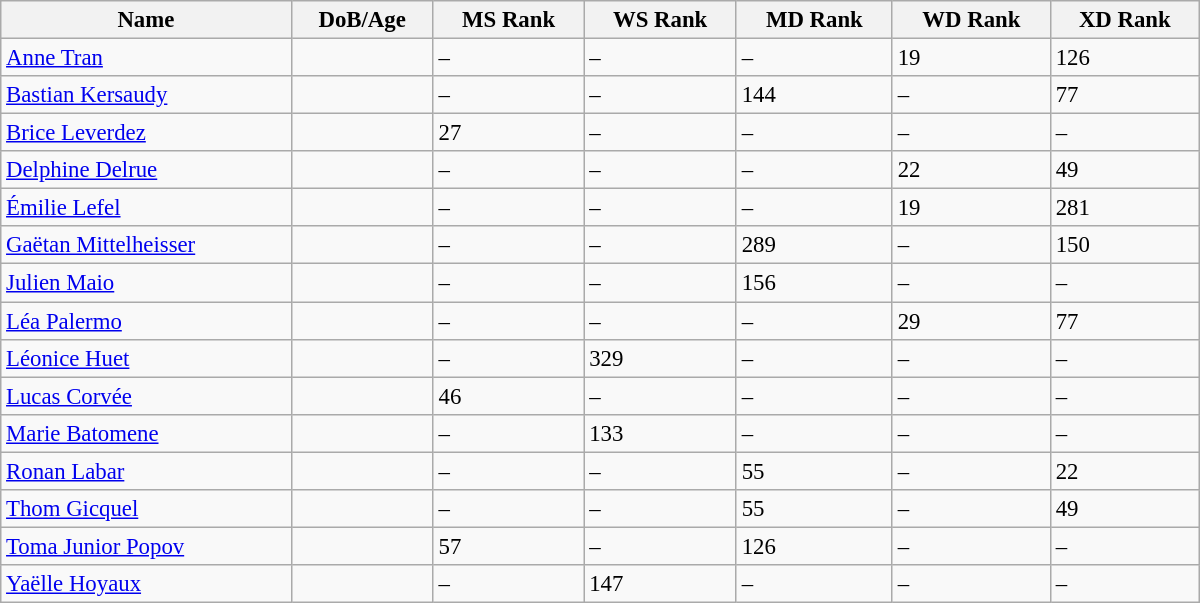<table class="wikitable"  style="width:800px; font-size:95%;">
<tr>
<th align="left">Name</th>
<th align="left">DoB/Age</th>
<th align="left">MS Rank</th>
<th align="left">WS Rank</th>
<th align="left">MD Rank</th>
<th align="left">WD Rank</th>
<th align="left">XD Rank</th>
</tr>
<tr>
<td><a href='#'>Anne Tran</a></td>
<td></td>
<td>–</td>
<td>–</td>
<td>–</td>
<td>19</td>
<td>126</td>
</tr>
<tr>
<td><a href='#'>Bastian Kersaudy</a></td>
<td></td>
<td>–</td>
<td>–</td>
<td>144</td>
<td>–</td>
<td>77</td>
</tr>
<tr>
<td><a href='#'>Brice Leverdez</a></td>
<td></td>
<td>27</td>
<td>–</td>
<td>–</td>
<td>–</td>
<td>–</td>
</tr>
<tr>
<td><a href='#'>Delphine Delrue</a></td>
<td></td>
<td>–</td>
<td>–</td>
<td>–</td>
<td>22</td>
<td>49</td>
</tr>
<tr>
<td><a href='#'>Émilie Lefel</a></td>
<td></td>
<td>–</td>
<td>–</td>
<td>–</td>
<td>19</td>
<td>281</td>
</tr>
<tr>
<td><a href='#'>Gaëtan Mittelheisser</a></td>
<td></td>
<td>–</td>
<td>–</td>
<td>289</td>
<td>–</td>
<td>150</td>
</tr>
<tr>
<td><a href='#'>Julien Maio</a></td>
<td></td>
<td>–</td>
<td>–</td>
<td>156</td>
<td>–</td>
<td>–</td>
</tr>
<tr>
<td><a href='#'>Léa Palermo</a></td>
<td></td>
<td>–</td>
<td>–</td>
<td>–</td>
<td>29</td>
<td>77</td>
</tr>
<tr>
<td><a href='#'>Léonice Huet</a></td>
<td></td>
<td>–</td>
<td>329</td>
<td>–</td>
<td>–</td>
<td>–</td>
</tr>
<tr>
<td><a href='#'>Lucas Corvée</a></td>
<td></td>
<td>46</td>
<td>–</td>
<td>–</td>
<td>–</td>
<td>–</td>
</tr>
<tr>
<td><a href='#'>Marie Batomene</a></td>
<td></td>
<td>–</td>
<td>133</td>
<td>–</td>
<td>–</td>
<td>–</td>
</tr>
<tr>
<td><a href='#'>Ronan Labar</a></td>
<td></td>
<td>–</td>
<td>–</td>
<td>55</td>
<td>–</td>
<td>22</td>
</tr>
<tr>
<td><a href='#'>Thom Gicquel</a></td>
<td></td>
<td>–</td>
<td>–</td>
<td>55</td>
<td>–</td>
<td>49</td>
</tr>
<tr>
<td><a href='#'>Toma Junior Popov</a></td>
<td></td>
<td>57</td>
<td>–</td>
<td>126</td>
<td>–</td>
<td>–</td>
</tr>
<tr>
<td><a href='#'>Yaëlle Hoyaux</a></td>
<td></td>
<td>–</td>
<td>147</td>
<td>–</td>
<td>–</td>
<td>–</td>
</tr>
</table>
